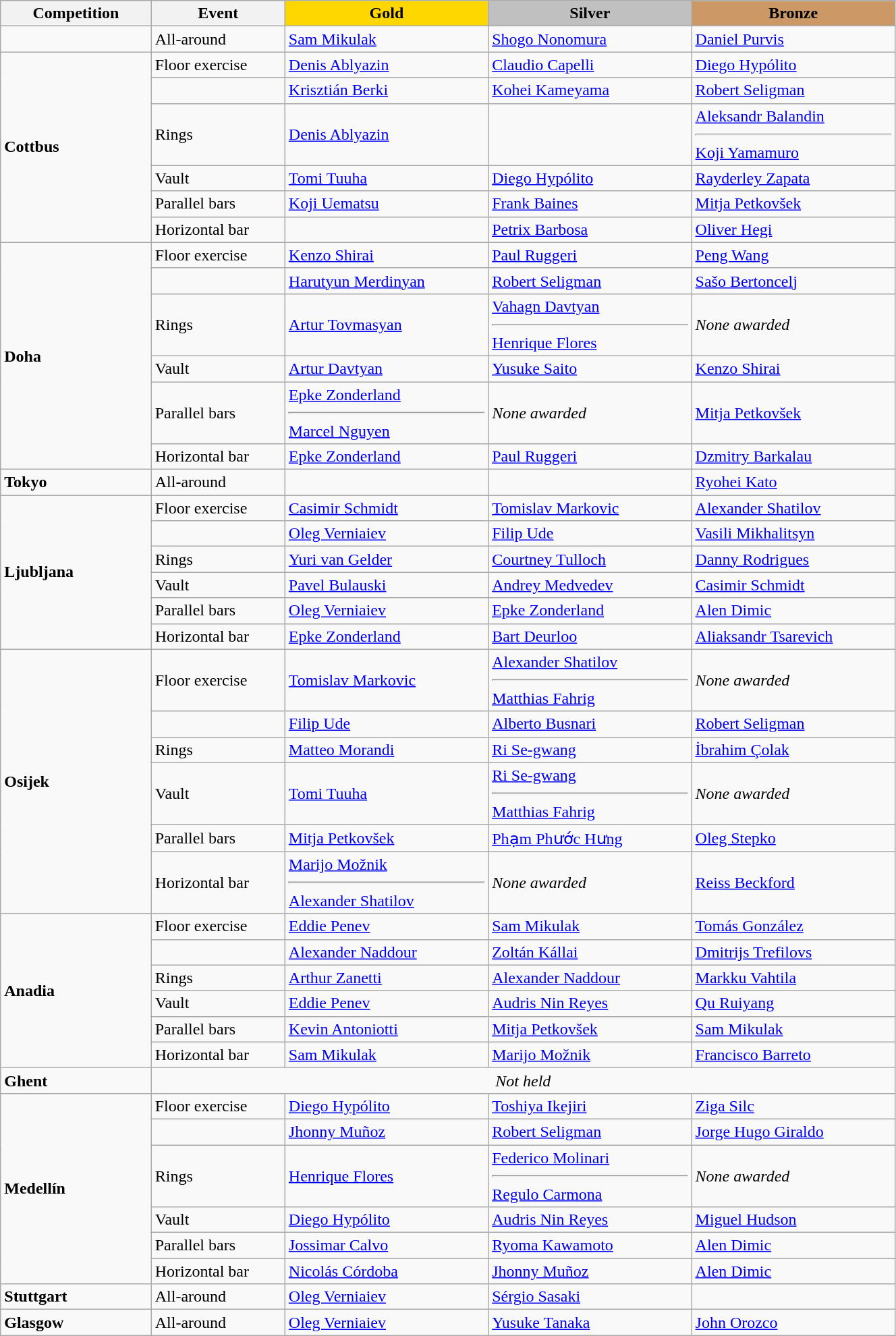<table class="wikitable" style="width:70%;">
<tr>
<th style="text-align:center; width:5%;">Competition</th>
<th style="text-align:center; width:5%;">Event</th>
<td style="text-align:center; width:10%; background:gold;"><strong>Gold</strong></td>
<td style="text-align:center; width:10%; background:silver;"><strong>Silver</strong></td>
<td style="text-align:center; width:10%; background:#c96;"><strong>Bronze</strong></td>
</tr>
<tr>
<td></td>
<td>All-around</td>
<td> <a href='#'>Sam Mikulak</a></td>
<td> <a href='#'>Shogo Nonomura</a></td>
<td> <a href='#'>Daniel Purvis</a></td>
</tr>
<tr>
<td rowspan="6"><strong>Cottbus</strong> </td>
<td>Floor exercise</td>
<td> <a href='#'>Denis Ablyazin</a></td>
<td> <a href='#'>Claudio Capelli</a></td>
<td> <a href='#'>Diego Hypólito</a></td>
</tr>
<tr>
<td></td>
<td> <a href='#'>Krisztián Berki</a></td>
<td> <a href='#'>Kohei Kameyama</a></td>
<td> <a href='#'>Robert Seligman</a></td>
</tr>
<tr>
<td>Rings</td>
<td> <a href='#'>Denis Ablyazin</a></td>
<td></td>
<td> <a href='#'>Aleksandr Balandin</a> <hr>  <a href='#'>Koji Yamamuro</a></td>
</tr>
<tr>
<td>Vault</td>
<td> <a href='#'>Tomi Tuuha</a></td>
<td> <a href='#'>Diego Hypólito</a></td>
<td> <a href='#'>Rayderley Zapata</a></td>
</tr>
<tr>
<td>Parallel bars</td>
<td> <a href='#'>Koji Uematsu</a></td>
<td> <a href='#'>Frank Baines</a></td>
<td> <a href='#'>Mitja Petkovšek</a></td>
</tr>
<tr>
<td>Horizontal bar</td>
<td></td>
<td> <a href='#'>Petrix Barbosa</a></td>
<td> <a href='#'>Oliver Hegi</a></td>
</tr>
<tr>
<td rowspan="6"><strong>Doha</strong> </td>
<td>Floor exercise</td>
<td> <a href='#'>Kenzo Shirai</a></td>
<td> <a href='#'>Paul Ruggeri</a></td>
<td> <a href='#'>Peng Wang</a></td>
</tr>
<tr>
<td></td>
<td> <a href='#'>Harutyun Merdinyan</a></td>
<td> <a href='#'>Robert Seligman</a></td>
<td> <a href='#'>Sašo Bertoncelj</a></td>
</tr>
<tr>
<td>Rings</td>
<td> <a href='#'>Artur Tovmasyan</a></td>
<td> <a href='#'>Vahagn Davtyan</a> <hr>  <a href='#'>Henrique Flores</a></td>
<td><em>None awarded</em></td>
</tr>
<tr>
<td>Vault</td>
<td> <a href='#'>Artur Davtyan</a></td>
<td> <a href='#'>Yusuke Saito</a></td>
<td> <a href='#'>Kenzo Shirai</a></td>
</tr>
<tr>
<td>Parallel bars</td>
<td> <a href='#'>Epke Zonderland</a> <hr>  <a href='#'>Marcel Nguyen</a></td>
<td><em>None awarded</em></td>
<td> <a href='#'>Mitja Petkovšek</a></td>
</tr>
<tr>
<td>Horizontal bar</td>
<td> <a href='#'>Epke Zonderland</a></td>
<td> <a href='#'>Paul Ruggeri</a></td>
<td> <a href='#'>Dzmitry Barkalau</a></td>
</tr>
<tr>
<td><strong>Tokyo</strong> </td>
<td>All-around</td>
<td></td>
<td></td>
<td> <a href='#'>Ryohei Kato</a></td>
</tr>
<tr>
<td rowspan="6"><strong>Ljubljana</strong> </td>
<td>Floor exercise</td>
<td> <a href='#'>Casimir Schmidt</a></td>
<td> <a href='#'>Tomislav Markovic</a></td>
<td> <a href='#'>Alexander Shatilov</a></td>
</tr>
<tr>
<td></td>
<td> <a href='#'>Oleg Verniaiev</a></td>
<td> <a href='#'>Filip Ude</a></td>
<td> <a href='#'>Vasili Mikhalitsyn</a></td>
</tr>
<tr>
<td>Rings</td>
<td> <a href='#'>Yuri van Gelder</a></td>
<td> <a href='#'>Courtney Tulloch</a></td>
<td> <a href='#'>Danny Rodrigues</a></td>
</tr>
<tr>
<td>Vault</td>
<td> <a href='#'>Pavel Bulauski</a></td>
<td> <a href='#'>Andrey Medvedev</a></td>
<td> <a href='#'>Casimir Schmidt</a></td>
</tr>
<tr>
<td>Parallel bars</td>
<td> <a href='#'>Oleg Verniaiev</a></td>
<td> <a href='#'>Epke Zonderland</a></td>
<td> <a href='#'>Alen Dimic</a></td>
</tr>
<tr>
<td>Horizontal bar</td>
<td> <a href='#'>Epke Zonderland</a></td>
<td> <a href='#'>Bart Deurloo</a></td>
<td> <a href='#'>Aliaksandr Tsarevich</a></td>
</tr>
<tr>
<td rowspan="6"><strong>Osijek</strong> </td>
<td>Floor exercise</td>
<td> <a href='#'>Tomislav Markovic</a></td>
<td> <a href='#'>Alexander Shatilov</a> <hr>  <a href='#'>Matthias Fahrig</a></td>
<td><em>None awarded</em></td>
</tr>
<tr>
<td></td>
<td> <a href='#'>Filip Ude</a></td>
<td> <a href='#'>Alberto Busnari</a></td>
<td> <a href='#'>Robert Seligman</a></td>
</tr>
<tr>
<td>Rings</td>
<td> <a href='#'>Matteo Morandi</a></td>
<td> <a href='#'>Ri Se-gwang</a></td>
<td> <a href='#'>İbrahim Çolak</a></td>
</tr>
<tr>
<td>Vault</td>
<td> <a href='#'>Tomi Tuuha</a></td>
<td> <a href='#'>Ri Se-gwang</a> <hr>  <a href='#'>Matthias Fahrig</a></td>
<td><em>None awarded</em></td>
</tr>
<tr>
<td>Parallel bars</td>
<td> <a href='#'>Mitja Petkovšek</a></td>
<td> <a href='#'>Phạm Phước Hưng</a></td>
<td> <a href='#'>Oleg Stepko</a></td>
</tr>
<tr>
<td>Horizontal bar</td>
<td> <a href='#'>Marijo Možnik</a> <hr>  <a href='#'>Alexander Shatilov</a></td>
<td><em>None awarded</em></td>
<td> <a href='#'>Reiss Beckford</a></td>
</tr>
<tr>
<td rowspan="6"><strong>Anadia</strong> </td>
<td>Floor exercise</td>
<td> <a href='#'>Eddie Penev</a></td>
<td> <a href='#'>Sam Mikulak</a></td>
<td> <a href='#'>Tomás González</a></td>
</tr>
<tr>
<td></td>
<td> <a href='#'>Alexander Naddour</a></td>
<td> <a href='#'>Zoltán Kállai</a></td>
<td> <a href='#'>Dmitrijs Trefilovs</a></td>
</tr>
<tr>
<td>Rings</td>
<td> <a href='#'>Arthur Zanetti</a></td>
<td> <a href='#'>Alexander Naddour</a></td>
<td> <a href='#'>Markku Vahtila</a></td>
</tr>
<tr>
<td>Vault</td>
<td> <a href='#'>Eddie Penev</a></td>
<td> <a href='#'>Audris Nin Reyes</a></td>
<td> <a href='#'>Qu Ruiyang</a></td>
</tr>
<tr>
<td>Parallel bars</td>
<td> <a href='#'>Kevin Antoniotti</a></td>
<td> <a href='#'>Mitja Petkovšek</a></td>
<td> <a href='#'>Sam Mikulak</a></td>
</tr>
<tr>
<td>Horizontal bar</td>
<td> <a href='#'>Sam Mikulak</a></td>
<td> <a href='#'>Marijo Možnik</a></td>
<td> <a href='#'>Francisco Barreto</a></td>
</tr>
<tr>
<td><strong>Ghent</strong></td>
<td colspan=4 align=center><em>Not held</em></td>
</tr>
<tr>
<td rowspan="6"><strong>Medellín</strong> </td>
<td>Floor exercise</td>
<td> <a href='#'>Diego Hypólito</a></td>
<td> <a href='#'>Toshiya Ikejiri</a></td>
<td> <a href='#'>Ziga Silc</a></td>
</tr>
<tr>
<td></td>
<td> <a href='#'>Jhonny Muñoz</a></td>
<td> <a href='#'>Robert Seligman</a></td>
<td> <a href='#'>Jorge Hugo Giraldo</a></td>
</tr>
<tr>
<td>Rings</td>
<td> <a href='#'>Henrique Flores</a></td>
<td> <a href='#'>Federico Molinari</a> <hr>  <a href='#'>Regulo Carmona</a></td>
<td><em>None awarded</em></td>
</tr>
<tr>
<td>Vault</td>
<td> <a href='#'>Diego Hypólito</a></td>
<td> <a href='#'>Audris Nin Reyes</a></td>
<td> <a href='#'>Miguel Hudson</a></td>
</tr>
<tr>
<td>Parallel bars</td>
<td> <a href='#'>Jossimar Calvo</a></td>
<td> <a href='#'>Ryoma Kawamoto</a></td>
<td> <a href='#'>Alen Dimic</a></td>
</tr>
<tr>
<td>Horizontal bar</td>
<td> <a href='#'>Nicolás Córdoba</a></td>
<td> <a href='#'>Jhonny Muñoz</a></td>
<td> <a href='#'>Alen Dimic</a></td>
</tr>
<tr>
<td><strong>Stuttgart</strong> </td>
<td>All-around</td>
<td> <a href='#'>Oleg Verniaiev</a></td>
<td> <a href='#'>Sérgio Sasaki</a></td>
<td></td>
</tr>
<tr>
<td><strong>Glasgow</strong> </td>
<td>All-around</td>
<td> <a href='#'>Oleg Verniaiev</a></td>
<td> <a href='#'>Yusuke Tanaka</a></td>
<td> <a href='#'>John Orozco</a></td>
</tr>
</table>
